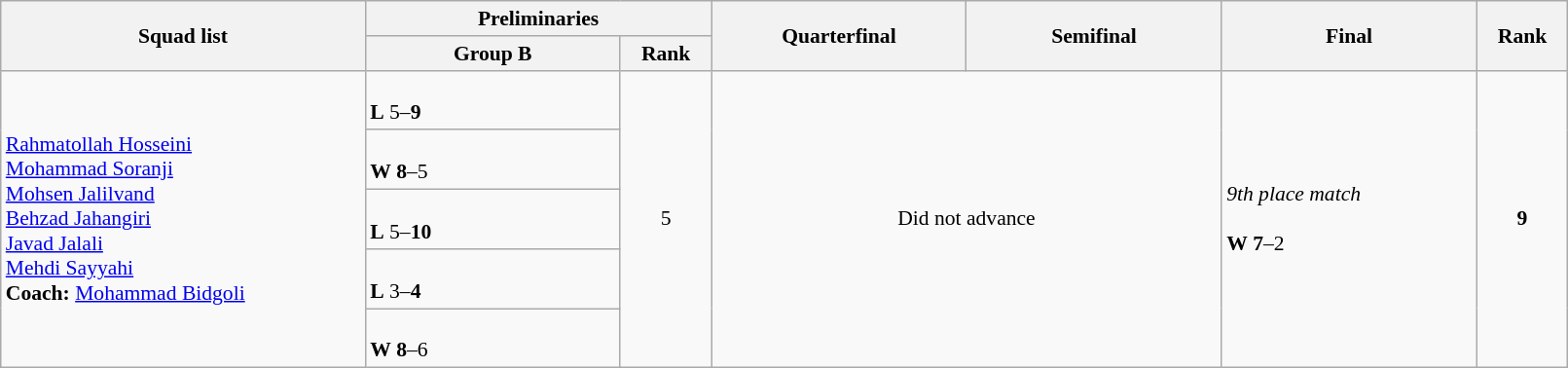<table class="wikitable" width="85%" style="text-align:left; font-size:90%">
<tr>
<th rowspan="2" width="20%">Squad list</th>
<th colspan="2">Preliminaries</th>
<th rowspan="2" width="14%">Quarterfinal</th>
<th rowspan="2" width="14%">Semifinal</th>
<th rowspan="2" width="14%">Final</th>
<th rowspan="2" width="5%">Rank</th>
</tr>
<tr>
<th width="14%">Group B</th>
<th width="5%">Rank</th>
</tr>
<tr>
<td rowspan="5"><a href='#'>Rahmatollah Hosseini</a><br><a href='#'>Mohammad Soranji</a><br><a href='#'>Mohsen Jalilvand</a><br><a href='#'>Behzad Jahangiri</a><br><a href='#'>Javad Jalali</a><br><a href='#'>Mehdi Sayyahi</a><br><strong>Coach:</strong> <a href='#'>Mohammad Bidgoli</a></td>
<td><br><strong>L</strong> 5–<strong>9</strong></td>
<td rowspan="5" align=center>5</td>
<td rowspan="5" colspan=2 align=center>Did not advance</td>
<td rowspan="5"><em>9th place match</em><br><br><strong>W</strong> <strong>7</strong>–2</td>
<td rowspan="5" align="center"><strong>9</strong></td>
</tr>
<tr>
<td><br><strong>W</strong> <strong>8</strong>–5</td>
</tr>
<tr>
<td><br><strong>L</strong> 5–<strong>10</strong></td>
</tr>
<tr>
<td><br><strong>L</strong> 3–<strong>4</strong></td>
</tr>
<tr>
<td><br><strong>W</strong> <strong>8</strong>–6</td>
</tr>
</table>
